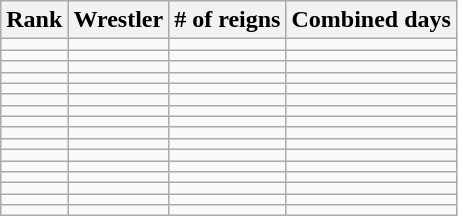<table class="wikitable sortable" style="text-align:center;">
<tr>
<th>Rank</th>
<th>Wrestler</th>
<th># of reigns</th>
<th>Combined days</th>
</tr>
<tr>
<td></td>
<td align="left"></td>
<td></td>
<td></td>
</tr>
<tr>
<td></td>
<td align="left"></td>
<td></td>
<td></td>
</tr>
<tr>
<td></td>
<td align="left"></td>
<td></td>
<td></td>
</tr>
<tr>
<td></td>
<td align="left"></td>
<td></td>
<td></td>
</tr>
<tr>
<td></td>
<td align="left"></td>
<td></td>
<td></td>
</tr>
<tr>
<td></td>
<td align="left"></td>
<td></td>
<td></td>
</tr>
<tr>
<td></td>
<td align="left"></td>
<td></td>
<td></td>
</tr>
<tr>
<td></td>
<td align="left"></td>
<td></td>
<td></td>
</tr>
<tr>
<td></td>
<td align="left"></td>
<td></td>
<td></td>
</tr>
<tr>
<td></td>
<td align="left"></td>
<td></td>
<td></td>
</tr>
<tr>
<td></td>
<td align="left"></td>
<td></td>
<td></td>
</tr>
<tr>
<td></td>
<td align="left"></td>
<td></td>
<td></td>
</tr>
<tr>
<td></td>
<td align="left"></td>
<td></td>
<td></td>
</tr>
<tr>
<td></td>
<td align="left"></td>
<td></td>
<td></td>
</tr>
<tr>
<td></td>
<td align="left"></td>
<td></td>
<td></td>
</tr>
<tr>
<td></td>
<td align="left"></td>
<td></td>
<td></td>
</tr>
</table>
